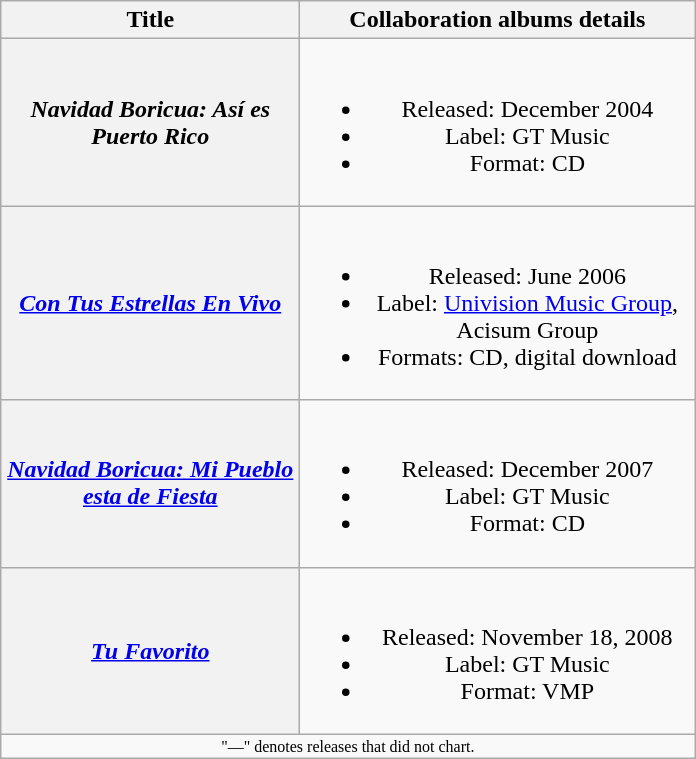<table class="wikitable plainrowheaders" style="text-align:center;">
<tr>
<th scope="col" style="width:12em;">Title</th>
<th scope="col" style="width:16em;">Collaboration albums details</th>
</tr>
<tr>
<th scope="row"><em>Navidad Boricua: Así es Puerto Rico</em></th>
<td><br><ul><li>Released: December 2004</li><li>Label: GT Music</li><li>Format: CD</li></ul></td>
</tr>
<tr>
<th scope="row"><em><a href='#'>Con Tus Estrellas En Vivo</a></em></th>
<td><br><ul><li>Released: June 2006</li><li>Label: <a href='#'>Univision Music Group</a>, Acisum Group</li><li>Formats: CD, digital download</li></ul></td>
</tr>
<tr>
<th scope="row"><em><a href='#'>Navidad Boricua: Mi Pueblo esta de Fiesta</a></em></th>
<td><br><ul><li>Released: December 2007</li><li>Label: GT Music</li><li>Format: CD</li></ul></td>
</tr>
<tr>
<th scope="row"><em><a href='#'>Tu Favorito</a></em></th>
<td><br><ul><li>Released: November 18, 2008</li><li>Label: GT Music</li><li>Format: VMP</li></ul></td>
</tr>
<tr>
<td colspan="9" style="font-size:8pt">"—" denotes releases that did not chart.</td>
</tr>
</table>
